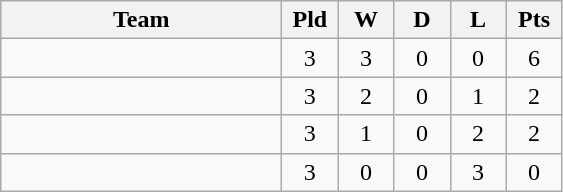<table class=wikitable style="text-align:center">
<tr>
<th width=180>Team</th>
<th width=30>Pld</th>
<th width=30>W</th>
<th width=30>D</th>
<th width=30>L</th>
<th width=30>Pts</th>
</tr>
<tr>
<td style="text-align:left"></td>
<td>3</td>
<td>3</td>
<td>0</td>
<td>0</td>
<td>6</td>
</tr>
<tr>
<td style="text-align:left"></td>
<td>3</td>
<td>2</td>
<td>0</td>
<td>1</td>
<td>2</td>
</tr>
<tr>
<td style="text-align:left"></td>
<td>3</td>
<td>1</td>
<td>0</td>
<td>2</td>
<td>2</td>
</tr>
<tr>
<td style="text-align:left"></td>
<td>3</td>
<td>0</td>
<td>0</td>
<td>3</td>
<td>0</td>
</tr>
</table>
